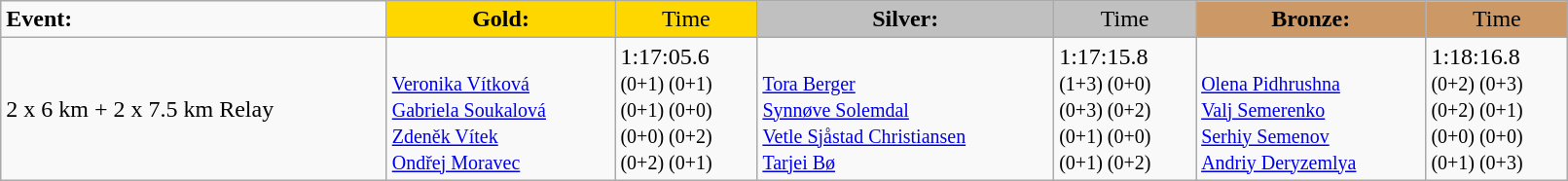<table class="wikitable" border="1" style="width:85%;">
<tr>
<td><strong>Event:</strong></td>
<td style="text-align:center;background-color:gold;"><strong>Gold:</strong></td>
<td style="text-align:center;background-color:gold;">Time</td>
<td style="text-align:center;background-color:silver;"><strong>Silver:</strong></td>
<td style="text-align:center;background-color:silver;">Time</td>
<td style="text-align:center;background-color:#CC9966;"><strong>Bronze:</strong></td>
<td style="text-align:center;background-color:#CC9966;">Time</td>
</tr>
<tr>
<td>2 x 6 km + 2 x 7.5 km Relay<br><em></em></td>
<td><strong></strong><br><small><a href='#'>Veronika Vítková</a><br><a href='#'>Gabriela Soukalová</a><br><a href='#'>Zdeněk Vítek</a><br><a href='#'>Ondřej Moravec</a></small></td>
<td>1:17:05.6<br><small>(0+1) (0+1)<br>(0+1) (0+0)<br>(0+0) (0+2)<br>(0+2) (0+1)</small></td>
<td><br><small><a href='#'>Tora Berger</a><br><a href='#'>Synnøve Solemdal</a><br><a href='#'>Vetle Sjåstad Christiansen</a><br><a href='#'>Tarjei Bø</a></small></td>
<td>1:17:15.8<br><small>(1+3) (0+0)<br>(0+3) (0+2)<br>(0+1) (0+0)<br>(0+1) (0+2)</small></td>
<td><br><small><a href='#'>Olena Pidhrushna</a><br><a href='#'>Valj Semerenko</a><br><a href='#'>Serhiy Semenov</a><br><a href='#'>Andriy Deryzemlya</a></small></td>
<td>1:18:16.8<br><small>(0+2) (0+3)<br>(0+2) (0+1)<br>(0+0) (0+0)<br>(0+1) (0+3)</small></td>
</tr>
</table>
